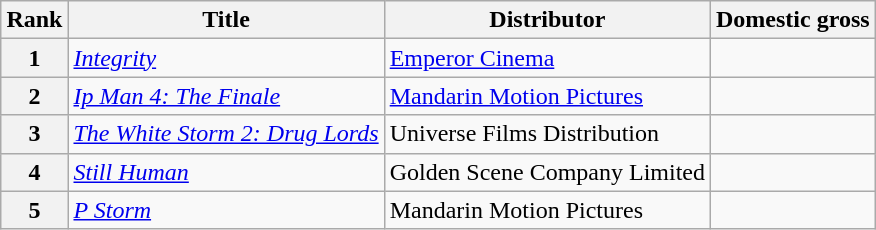<table class="wikitable sortable" style="margin:auto; margin:auto;">
<tr>
<th>Rank</th>
<th>Title</th>
<th>Distributor</th>
<th>Domestic gross</th>
</tr>
<tr>
<th style="text-align:center;">1</th>
<td><em><a href='#'>Integrity</a></em></td>
<td><a href='#'>Emperor Cinema</a></td>
<td></td>
</tr>
<tr>
<th style="text-align:center;">2</th>
<td><em><a href='#'>Ip Man 4: The Finale</a></em></td>
<td><a href='#'>Mandarin Motion Pictures</a></td>
<td></td>
</tr>
<tr>
<th style="text-align:center;">3</th>
<td><em><a href='#'>The White Storm 2: Drug Lords</a></em></td>
<td>Universe Films Distribution</td>
<td></td>
</tr>
<tr>
<th style="text-align:center;">4</th>
<td><em><a href='#'>Still Human</a></em></td>
<td>Golden Scene Company Limited</td>
<td></td>
</tr>
<tr>
<th style="text-align:center;">5</th>
<td><em><a href='#'>P Storm</a></em></td>
<td>Mandarin Motion Pictures</td>
<td></td>
</tr>
</table>
